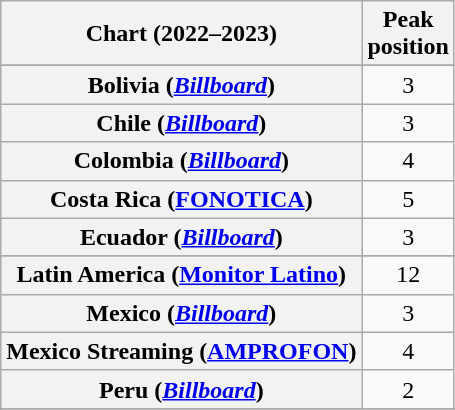<table class="wikitable sortable plainrowheaders" style="text-align:center">
<tr>
<th scope="col">Chart (2022–2023)</th>
<th scope="col">Peak<br>position</th>
</tr>
<tr>
</tr>
<tr>
<th scope="row">Bolivia (<em><a href='#'>Billboard</a></em>)</th>
<td>3</td>
</tr>
<tr>
<th scope="row">Chile (<em><a href='#'>Billboard</a></em>)</th>
<td>3</td>
</tr>
<tr>
<th scope="row">Colombia (<em><a href='#'>Billboard</a></em>)</th>
<td>4</td>
</tr>
<tr>
<th scope="row">Costa Rica (<a href='#'>FONOTICA</a>)</th>
<td>5</td>
</tr>
<tr>
<th scope="row">Ecuador (<em><a href='#'>Billboard</a></em>)</th>
<td>3</td>
</tr>
<tr>
</tr>
<tr>
<th scope="row">Latin America (<a href='#'>Monitor Latino</a>)</th>
<td>12</td>
</tr>
<tr>
<th scope="row">Mexico (<em><a href='#'>Billboard</a></em>)</th>
<td>3</td>
</tr>
<tr>
<th scope="row">Mexico Streaming (<a href='#'>AMPROFON</a>)</th>
<td>4</td>
</tr>
<tr>
<th scope="row">Peru (<em><a href='#'>Billboard</a></em>)</th>
<td>2</td>
</tr>
<tr>
</tr>
<tr>
</tr>
<tr>
</tr>
<tr>
</tr>
</table>
